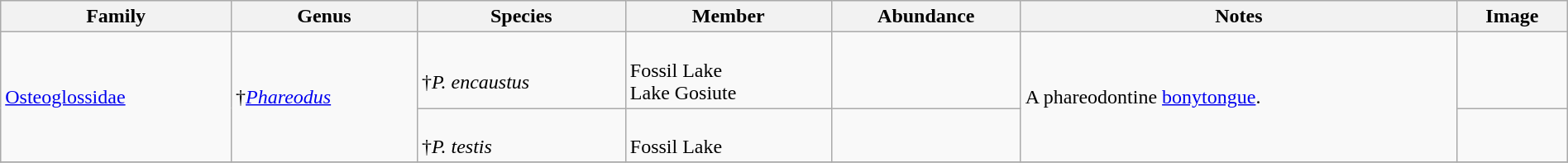<table class="wikitable" style="margin:auto;width:100%;">
<tr>
<th>Family</th>
<th>Genus</th>
<th>Species</th>
<th>Member</th>
<th>Abundance</th>
<th>Notes</th>
<th>Image</th>
</tr>
<tr>
<td rowspan=2><a href='#'>Osteoglossidae</a></td>
<td rowspan=2>†<em><a href='#'>Phareodus</a></em></td>
<td><br>†<em>P. encaustus</em> </td>
<td><br>Fossil Lake<br>
Lake Gosiute</td>
<td></td>
<td rowspan=2>A phareodontine <a href='#'>bonytongue</a>.</td>
<td><br></td>
</tr>
<tr>
<td><br>†<em>P. testis</em> </td>
<td><br>Fossil Lake</td>
<td></td>
<td><br></td>
</tr>
<tr>
</tr>
</table>
